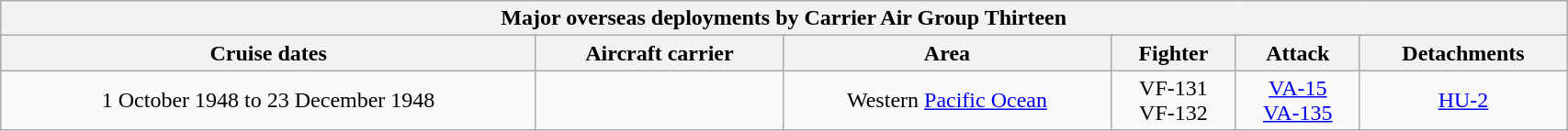<table class="wikitable" width=90% style="text-align: center">
<tr>
<th colspan=6>Major overseas deployments by Carrier Air Group Thirteen</th>
</tr>
<tr bgcolor=lavender>
<th>Cruise dates</th>
<th>Aircraft carrier</th>
<th>Area</th>
<th>Fighter</th>
<th>Attack</th>
<th>Detachments</th>
</tr>
<tr>
<td>1 October 1948 to 23 December 1948</td>
<td></td>
<td>Western <a href='#'>Pacific Ocean</a></td>
<td>VF-131<br>VF-132</td>
<td><a href='#'>VA-15</a><br><a href='#'>VA-135</a></td>
<td><a href='#'>HU-2</a></td>
</tr>
</table>
